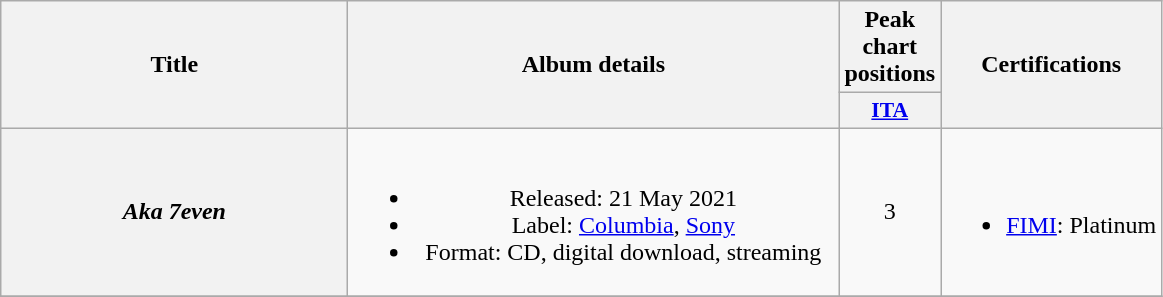<table class="wikitable plainrowheaders" style="text-align:center;">
<tr>
<th scope="col" rowspan="2" style="width:14em;">Title</th>
<th scope="col" rowspan="2" style="width:20em;">Album details</th>
<th scope="col" colspan="1">Peak chart positions</th>
<th scope="col" rowspan="2">Certifications</th>
</tr>
<tr>
<th scope="col" style="width:3em;font-size:90%;"><a href='#'>ITA</a><br></th>
</tr>
<tr>
<th scope="row"><em>Aka 7even</em></th>
<td><br><ul><li>Released: 21 May 2021</li><li>Label: <a href='#'>Columbia</a>, <a href='#'>Sony</a></li><li>Format: CD, digital download, streaming</li></ul></td>
<td>3</td>
<td><br><ul><li><a href='#'>FIMI</a>: Platinum</li></ul></td>
</tr>
<tr>
</tr>
</table>
